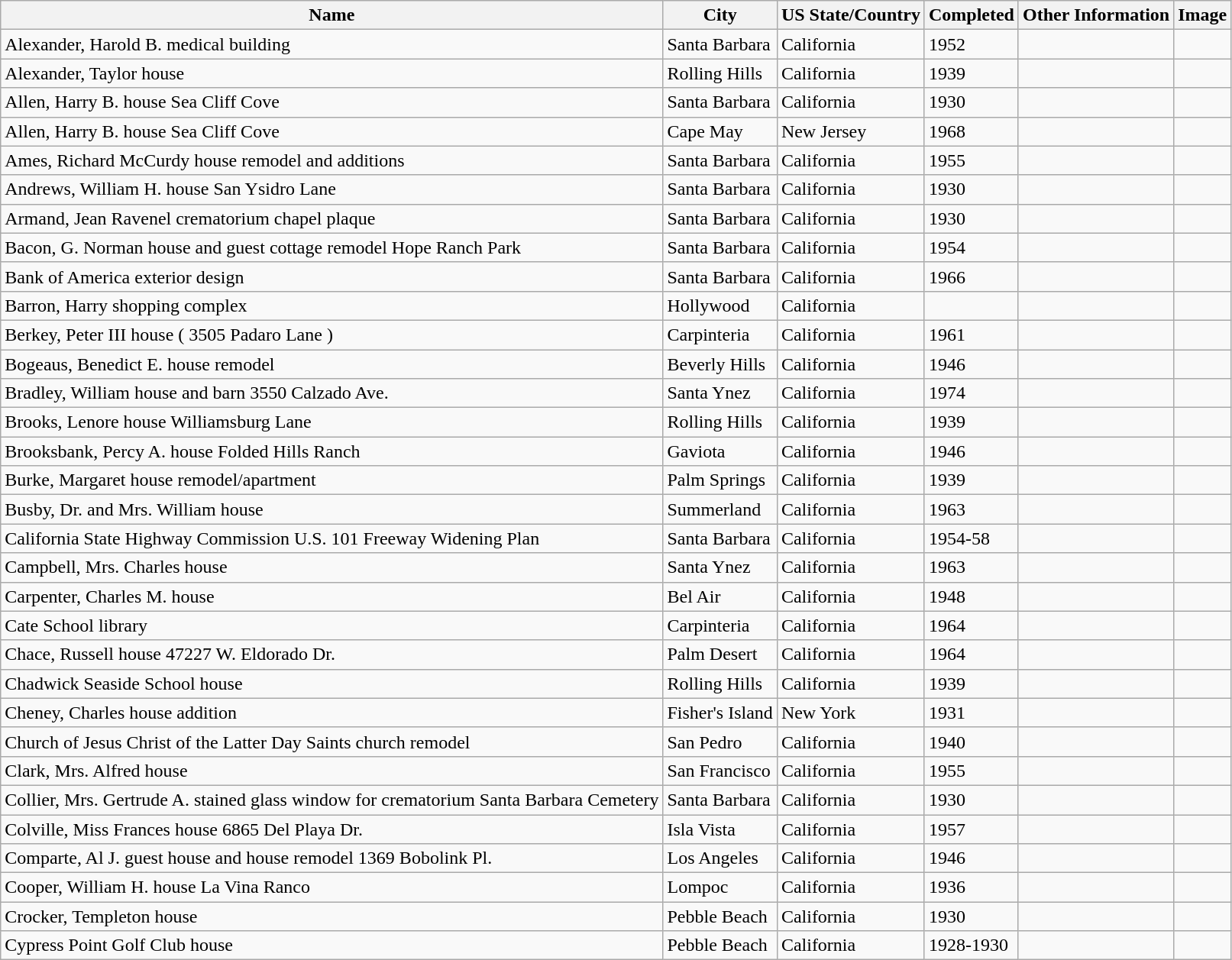<table class="wikitable sortable">
<tr>
<th>Name</th>
<th>City</th>
<th>US State/Country</th>
<th>Completed</th>
<th>Other Information</th>
<th>Image</th>
</tr>
<tr>
<td>Alexander, Harold B. medical building</td>
<td>Santa Barbara</td>
<td>California</td>
<td>1952</td>
<td></td>
<td></td>
</tr>
<tr>
<td>Alexander, Taylor house</td>
<td>Rolling Hills</td>
<td>California</td>
<td>1939</td>
<td></td>
<td></td>
</tr>
<tr>
<td>Allen, Harry B. house Sea Cliff Cove</td>
<td>Santa Barbara</td>
<td>California</td>
<td>1930</td>
<td></td>
<td></td>
</tr>
<tr>
<td>Allen, Harry B. house Sea Cliff Cove</td>
<td>Cape May</td>
<td>New Jersey</td>
<td>1968</td>
<td></td>
<td></td>
</tr>
<tr>
<td>Ames, Richard McCurdy house remodel and additions</td>
<td>Santa Barbara</td>
<td>California</td>
<td>1955</td>
<td></td>
<td></td>
</tr>
<tr>
<td>Andrews, William H. house San Ysidro Lane</td>
<td>Santa Barbara</td>
<td>California</td>
<td>1930</td>
<td></td>
<td></td>
</tr>
<tr>
<td>Armand, Jean Ravenel crematorium chapel plaque</td>
<td>Santa Barbara</td>
<td>California</td>
<td>1930</td>
<td></td>
<td></td>
</tr>
<tr>
<td>Bacon, G. Norman house and guest cottage remodel Hope Ranch Park</td>
<td>Santa Barbara</td>
<td>California</td>
<td>1954</td>
<td></td>
<td></td>
</tr>
<tr>
<td>Bank of America exterior design</td>
<td>Santa Barbara</td>
<td>California</td>
<td>1966</td>
<td></td>
<td></td>
</tr>
<tr>
<td>Barron, Harry shopping complex</td>
<td>Hollywood</td>
<td>California</td>
<td></td>
<td></td>
<td></td>
</tr>
<tr>
<td>Berkey, Peter III house ( 3505 Padaro Lane )</td>
<td>Carpinteria</td>
<td>California</td>
<td>1961</td>
<td></td>
<td></td>
</tr>
<tr>
<td>Bogeaus, Benedict E. house remodel</td>
<td>Beverly Hills</td>
<td>California</td>
<td>1946</td>
<td></td>
<td></td>
</tr>
<tr>
<td>Bradley, William house and barn 3550 Calzado Ave.</td>
<td>Santa Ynez</td>
<td>California</td>
<td>1974</td>
<td></td>
<td></td>
</tr>
<tr>
<td>Brooks, Lenore house Williamsburg Lane</td>
<td>Rolling Hills</td>
<td>California</td>
<td>1939</td>
<td></td>
<td></td>
</tr>
<tr>
<td>Brooksbank, Percy A. house Folded Hills Ranch</td>
<td>Gaviota</td>
<td>California</td>
<td>1946</td>
<td></td>
<td></td>
</tr>
<tr>
<td>Burke, Margaret house remodel/apartment</td>
<td>Palm Springs</td>
<td>California</td>
<td>1939</td>
<td></td>
<td></td>
</tr>
<tr>
<td>Busby, Dr. and Mrs. William house</td>
<td>Summerland</td>
<td>California</td>
<td>1963</td>
<td></td>
<td></td>
</tr>
<tr>
<td>California State Highway Commission U.S. 101 Freeway Widening Plan</td>
<td>Santa Barbara</td>
<td>California</td>
<td>1954-58</td>
<td></td>
<td></td>
</tr>
<tr>
<td>Campbell, Mrs. Charles house</td>
<td>Santa Ynez</td>
<td>California</td>
<td>1963</td>
<td></td>
<td></td>
</tr>
<tr>
<td>Carpenter, Charles M. house</td>
<td>Bel Air</td>
<td>California</td>
<td>1948</td>
<td></td>
<td></td>
</tr>
<tr>
<td>Cate School library</td>
<td>Carpinteria</td>
<td>California</td>
<td>1964</td>
<td></td>
<td></td>
</tr>
<tr>
<td>Chace, Russell house 47227 W. Eldorado Dr.</td>
<td>Palm Desert</td>
<td>California</td>
<td>1964</td>
<td></td>
<td></td>
</tr>
<tr>
<td>Chadwick Seaside School house</td>
<td>Rolling Hills</td>
<td>California</td>
<td>1939</td>
<td></td>
<td></td>
</tr>
<tr>
<td>Cheney, Charles house addition</td>
<td>Fisher's Island</td>
<td>New York</td>
<td>1931</td>
<td></td>
<td></td>
</tr>
<tr>
<td>Church of Jesus Christ of the Latter Day Saints church remodel</td>
<td>San Pedro</td>
<td>California</td>
<td>1940</td>
<td></td>
<td></td>
</tr>
<tr>
<td>Clark, Mrs. Alfred house</td>
<td>San Francisco</td>
<td>California</td>
<td>1955</td>
<td></td>
<td></td>
</tr>
<tr>
<td>Collier, Mrs. Gertrude A. stained glass window for crematorium Santa Barbara Cemetery</td>
<td>Santa Barbara</td>
<td>California</td>
<td>1930</td>
<td></td>
<td></td>
</tr>
<tr>
<td>Colville, Miss Frances house 6865 Del Playa Dr.</td>
<td>Isla Vista</td>
<td>California</td>
<td>1957</td>
<td></td>
<td></td>
</tr>
<tr>
<td>Comparte, Al J. guest house and house remodel 1369 Bobolink Pl.</td>
<td>Los Angeles</td>
<td>California</td>
<td>1946</td>
<td></td>
<td></td>
</tr>
<tr>
<td>Cooper, William H. house La Vina Ranco</td>
<td>Lompoc</td>
<td>California</td>
<td>1936</td>
<td></td>
<td></td>
</tr>
<tr>
<td>Crocker, Templeton house</td>
<td>Pebble Beach</td>
<td>California</td>
<td>1930</td>
<td></td>
<td></td>
</tr>
<tr>
<td>Cypress Point Golf Club house</td>
<td>Pebble Beach</td>
<td>California</td>
<td>1928-1930</td>
<td></td>
<td></td>
</tr>
</table>
